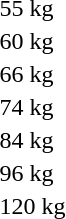<table>
<tr>
<td rowspan=2>55 kg<br></td>
<td rowspan=2></td>
<td rowspan=2></td>
<td></td>
</tr>
<tr>
<td></td>
</tr>
<tr>
<td rowspan=2>60 kg<br></td>
<td rowspan=2></td>
<td rowspan=2></td>
<td></td>
</tr>
<tr>
<td></td>
</tr>
<tr>
<td rowspan=2>66 kg<br></td>
<td rowspan=2></td>
<td rowspan=2></td>
<td></td>
</tr>
<tr>
<td></td>
</tr>
<tr>
<td rowspan=2>74 kg<br></td>
<td rowspan=2></td>
<td rowspan=2></td>
<td></td>
</tr>
<tr>
<td></td>
</tr>
<tr>
<td rowspan=2>84 kg<br></td>
<td rowspan=2></td>
<td rowspan=2></td>
<td></td>
</tr>
<tr>
<td></td>
</tr>
<tr>
<td rowspan=2>96 kg<br></td>
<td rowspan=2></td>
<td rowspan=2></td>
<td></td>
</tr>
<tr>
<td></td>
</tr>
<tr>
<td rowspan=2>120 kg<br></td>
<td rowspan=2></td>
<td rowspan=2></td>
<td></td>
</tr>
<tr>
<td></td>
</tr>
</table>
